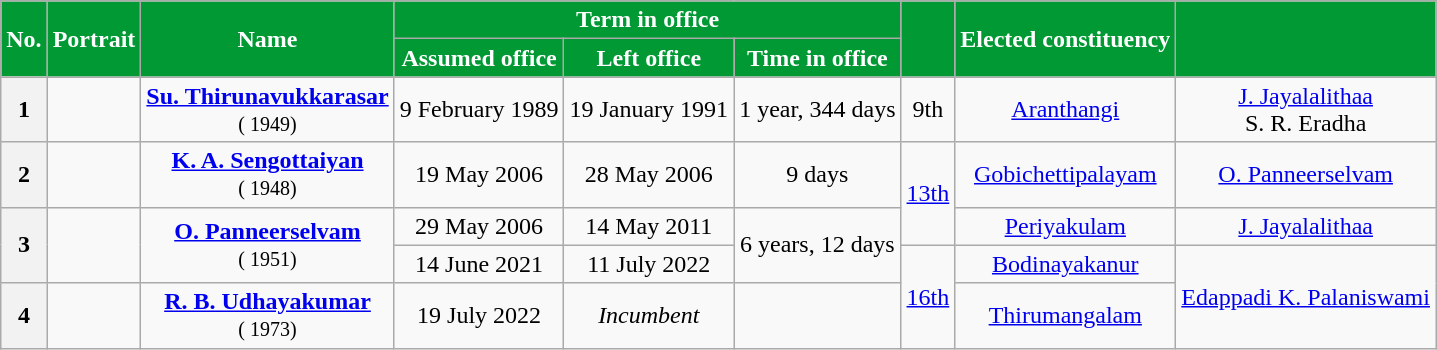<table class="wikitable sortable" style="text-align:center;">
<tr>
<th rowspan=2 style="background-color:#009933;color:white">No.</th>
<th rowspan=2 style="background-color:#009933;color:white">Portrait</th>
<th rowspan=2 style="background-color:#009933;color:white">Name<br></th>
<th colspan=3 style="background-color:#009933;color:white">Term in office</th>
<th rowspan=2 style="background-color:#009933;color:white"><a href='#'></a><br></th>
<th rowspan=2 style="background-color:#009933;color:white">Elected constituency</th>
<th rowspan=2 style="background-color:#009933;color:white"><a href='#'></a></th>
</tr>
<tr>
<th style="background-color:#009933;color:white">Assumed office</th>
<th style="background-color:#009933;color:white">Left office</th>
<th style="background-color:#009933;color:white">Time in office</th>
</tr>
<tr>
<th>1</th>
<td></td>
<td><strong><a href='#'>Su. Thirunavukkarasar</a></strong><br><small>( 1949)</small></td>
<td>9 February 1989</td>
<td>19 January 1991</td>
<td>1 year, 344 days</td>
<td>9th<br></td>
<td><a href='#'>Aranthangi</a></td>
<td><a href='#'>J. Jayalalithaa</a><br>S. R. Eradha</td>
</tr>
<tr>
<th>2</th>
<td></td>
<td><strong><a href='#'>K. A. Sengottaiyan</a></strong><br><small>( 1948)</small></td>
<td>19 May 2006</td>
<td>28 May 2006</td>
<td>9 days</td>
<td rowspan=2><a href='#'>13th</a><br></td>
<td><a href='#'>Gobichettipalayam</a></td>
<td><a href='#'>O. Panneerselvam</a></td>
</tr>
<tr>
<th rowspan=2>3</th>
<td rowspan=2></td>
<td rowspan=2><strong><a href='#'>O. Panneerselvam</a></strong><br><small>( 1951)</small></td>
<td>29 May 2006</td>
<td>14 May 2011</td>
<td rowspan=2>6 years, 12 days</td>
<td><a href='#'>Periyakulam</a></td>
<td><a href='#'>J. Jayalalithaa</a></td>
</tr>
<tr>
<td>14 June 2021</td>
<td>11 July 2022</td>
<td rowspan=2><a href='#'>16th</a><br></td>
<td><a href='#'>Bodinayakanur</a></td>
<td rowspan=2><a href='#'>Edappadi K. Palaniswami</a></td>
</tr>
<tr>
<th>4</th>
<td></td>
<td><strong><a href='#'>R. B. Udhayakumar</a></strong><br><small>( 1973)</small></td>
<td>19 July 2022</td>
<td><em>Incumbent</em></td>
<td></td>
<td><a href='#'>Thirumangalam</a></td>
</tr>
</table>
